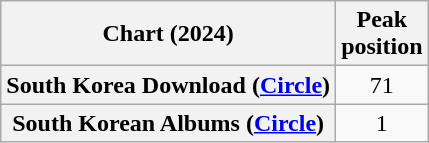<table class="wikitable sortable plainrowheaders" style="text-align:center">
<tr>
<th scope="col">Chart (2024)</th>
<th scope="col">Peak<br>position</th>
</tr>
<tr>
<th scope="row">South Korea Download (<a href='#'>Circle</a>)</th>
<td>71</td>
</tr>
<tr>
<th scope="row">South Korean Albums (<a href='#'>Circle</a>)</th>
<td>1</td>
</tr>
</table>
